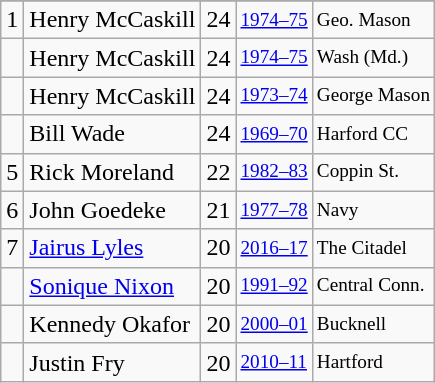<table class="wikitable">
<tr>
</tr>
<tr>
<td>1</td>
<td>Henry McCaskill</td>
<td>24</td>
<td style="font-size:80%;"><a href='#'>1974–75</a></td>
<td style="font-size:80%;">Geo. Mason</td>
</tr>
<tr>
<td></td>
<td>Henry McCaskill</td>
<td>24</td>
<td style="font-size:80%;"><a href='#'>1974–75</a></td>
<td style="font-size:80%;">Wash (Md.)</td>
</tr>
<tr>
<td></td>
<td>Henry McCaskill</td>
<td>24</td>
<td style="font-size:80%;"><a href='#'>1973–74</a></td>
<td style="font-size:80%;">George Mason</td>
</tr>
<tr>
<td></td>
<td>Bill Wade</td>
<td>24</td>
<td style="font-size:80%;"><a href='#'>1969–70</a></td>
<td style="font-size:80%;">Harford CC</td>
</tr>
<tr>
<td>5</td>
<td>Rick Moreland</td>
<td>22</td>
<td style="font-size:80%;"><a href='#'>1982–83</a></td>
<td style="font-size:80%;">Coppin St.</td>
</tr>
<tr>
<td>6</td>
<td>John Goedeke</td>
<td>21</td>
<td style="font-size:80%;"><a href='#'>1977–78</a></td>
<td style="font-size:80%;">Navy</td>
</tr>
<tr>
<td>7</td>
<td><a href='#'>Jairus Lyles</a></td>
<td>20</td>
<td style="font-size:80%;"><a href='#'>2016–17</a></td>
<td style="font-size:80%;">The Citadel</td>
</tr>
<tr>
<td></td>
<td><a href='#'>Sonique Nixon</a></td>
<td>20</td>
<td style="font-size:80%;"><a href='#'>1991–92</a></td>
<td style="font-size:80%;">Central Conn.</td>
</tr>
<tr>
<td></td>
<td>Kennedy Okafor</td>
<td>20</td>
<td style="font-size:80%;"><a href='#'>2000–01</a></td>
<td style="font-size:80%;">Bucknell</td>
</tr>
<tr>
<td></td>
<td>Justin Fry</td>
<td>20</td>
<td style="font-size:80%;"><a href='#'>2010–11</a></td>
<td style="font-size:80%;">Hartford</td>
</tr>
</table>
